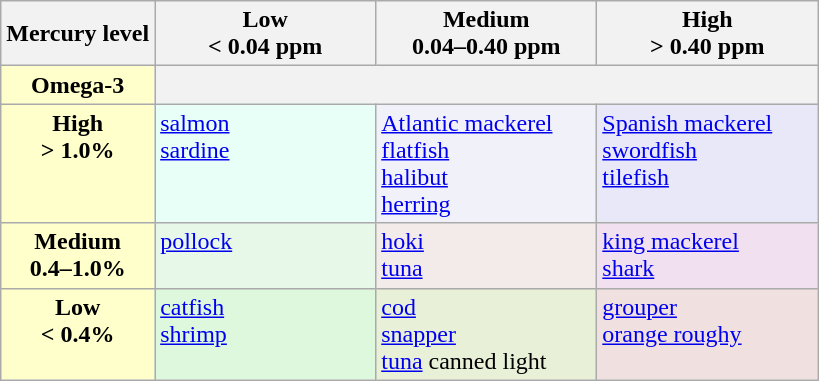<table class="wikitable collapsible">
<tr>
<th>Mercury level</th>
<th style="width:140px;">Low<br>< 0.04 ppm</th>
<th style="width:140px;">Medium<br>0.04–0.40 ppm</th>
<th style="width:140px;">High<br>> 0.40 ppm</th>
</tr>
<tr>
<th style="background:#FFFFCC;">Omega-3</th>
<th colspan=3></th>
</tr>
<tr>
<th valign=top style="background:#FFFFCC;">High<br>> 1.0%</th>
<td style="vertical-align:top; background:#e8fff8;"><a href='#'>salmon</a><br><a href='#'>sardine</a></td>
<td style="vertical-align:top; background:#f1f1fa;"><a href='#'>Atlantic mackerel</a><br><a href='#'>flatfish</a><br><a href='#'>halibut</a><br><a href='#'>herring</a></td>
<td style="vertical-align:top; background:#e8e8f8;"><a href='#'>Spanish mackerel</a><br><a href='#'>swordfish</a><br><a href='#'>tilefish</a></td>
</tr>
<tr>
<th valign=top style="background:#FFFFCC;">Medium<br>0.4–1.0%</th>
<td style="vertical-align:top; background:#e8f8e8;"><a href='#'>pollock</a></td>
<td style="vertical-align:top; background:#f3eaea;"><a href='#'>hoki</a><br><a href='#'>tuna</a></td>
<td style="vertical-align:top; background:#f0e0f0;"><a href='#'>king mackerel</a><br><a href='#'>shark</a></td>
</tr>
<tr>
<th valign=top style="background:#FFFFCC;">Low<br>< 0.4%</th>
<td style="vertical-align:top; background:#ddf8dd;"><a href='#'>catfish</a><br><a href='#'>shrimp</a></td>
<td style="vertical-align:top; background:#e8f0d8;"><a href='#'>cod</a><br><a href='#'>snapper</a><br><a href='#'>tuna</a> canned light</td>
<td style="vertical-align:top; background:#f0e0e0;"><a href='#'>grouper</a><br><a href='#'>orange roughy</a></td>
</tr>
</table>
